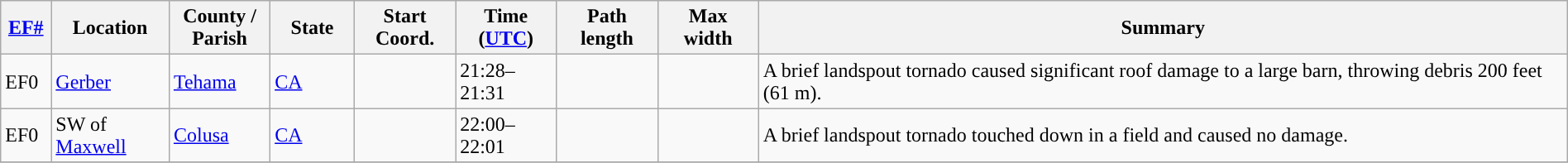<table class="wikitable sortable" style="width:100%;">
<tr>
<th scope="col"  style="width:3%; text-align:center;"><a href='#'>EF#</a></th>
<th scope="col"  style="width:7%; text-align:center;" class="unsortable">Location</th>
<th scope="col"  style="width:6%; text-align:center;" class="unsortable">County / Parish</th>
<th scope="col"  style="width:5%; text-align:center;">State</th>
<th scope="col"  style="width:6%; text-align:center;">Start Coord.</th>
<th scope="col"  style="width:6%; text-align:center;">Time (<a href='#'>UTC</a>)</th>
<th scope="col"  style="width:6%; text-align:center;">Path length</th>
<th scope="col"  style="width:6%; text-align:center;">Max width</th>
<th scope="col" class="unsortable" style="width:48%; text-align:center;">Summary</th>
</tr>
<tr>
<td>EF0</td>
<td><a href='#'>Gerber</a></td>
<td><a href='#'>Tehama</a></td>
<td><a href='#'>CA</a></td>
<td></td>
<td>21:28–21:31</td>
<td></td>
<td></td>
<td>A brief landspout tornado caused significant roof damage to a large barn, throwing debris 200 feet (61 m).</td>
</tr>
<tr>
<td>EF0</td>
<td>SW of <a href='#'>Maxwell</a></td>
<td><a href='#'>Colusa</a></td>
<td><a href='#'>CA</a></td>
<td></td>
<td>22:00–22:01</td>
<td></td>
<td></td>
<td>A brief landspout tornado touched down in a field and caused no damage.</td>
</tr>
<tr>
</tr>
</table>
